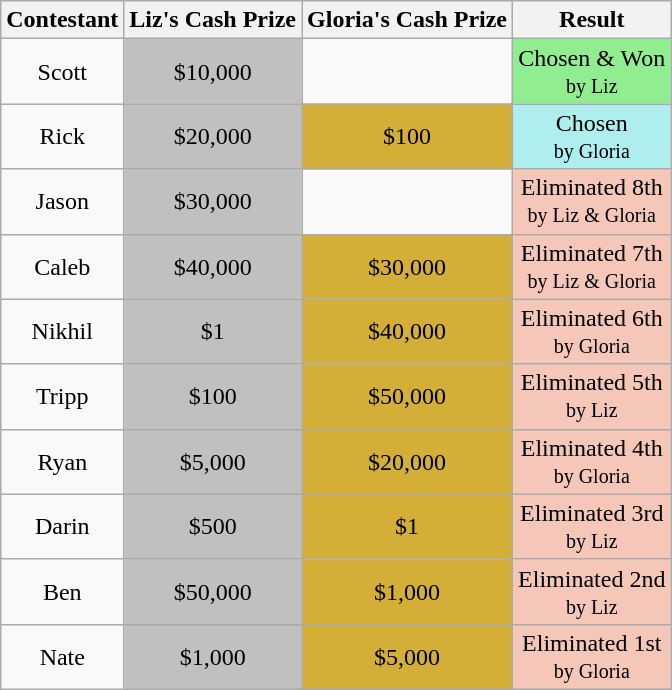<table class="wikitable sortable" style="text-align: center; width: auto;">
<tr>
<th>Contestant</th>
<th>Liz's Cash Prize</th>
<th>Gloria's Cash Prize</th>
<th class="unsortable">Result</th>
</tr>
<tr>
<td>Scott</td>
<td style="background:#C0C0C0;">$10,000</td>
<td></td>
<td style="background:#90EE90;">Chosen & Won<br><small>by Liz</small></td>
</tr>
<tr>
<td>Rick</td>
<td style="background:#C0C0C0;">$20,000</td>
<td style="background:#D4AF37;">$100</td>
<td style="background:#AFEEEE;">Chosen <br><small>by Gloria</small></td>
</tr>
<tr>
<td>Jason</td>
<td style="background:#C0C0C0;">$30,000</td>
<td></td>
<td style="background:#f4c7b8;">Eliminated 8th <br><small>by Liz & Gloria</small></td>
</tr>
<tr>
<td>Caleb</td>
<td style="background:#C0C0C0;">$40,000</td>
<td style="background:#D4AF37;">$30,000</td>
<td style="background:#f4c7b8;">Eliminated 7th <br><small>by Liz & Gloria</small></td>
</tr>
<tr>
<td>Nikhil</td>
<td style="background:#C0C0C0;">$1</td>
<td style="background:#D4AF37;">$40,000</td>
<td style="background:#f4c7b8;">Eliminated 6th <br><small>by Gloria</small></td>
</tr>
<tr>
<td>Tripp</td>
<td style="background:#C0C0C0;">$100</td>
<td style="background:#D4AF37;">$50,000</td>
<td style="background:#f4c7b8;">Eliminated 5th <br><small>by Liz</small></td>
</tr>
<tr>
<td>Ryan</td>
<td style="background:#C0C0C0;">$5,000</td>
<td style="background:#D4AF37;">$20,000</td>
<td style="background:#f4c7b8;">Eliminated 4th <br><small>by Gloria</small></td>
</tr>
<tr>
<td>Darin</td>
<td style="background:#C0C0C0;">$500</td>
<td style="background:#D4AF37;">$1</td>
<td style="background:#f4c7b8;">Eliminated 3rd <br><small>by Liz</small></td>
</tr>
<tr>
<td>Ben</td>
<td style="background:#C0C0C0;">$50,000</td>
<td style="background:#D4AF37;">$1,000</td>
<td style="background:#f4c7b8;">Eliminated 2nd <br><small>by Liz</small></td>
</tr>
<tr>
<td>Nate</td>
<td style="background:#C0C0C0;">$1,000</td>
<td style="background:#D4AF37;">$5,000</td>
<td style="background:#f4c7b8;">Eliminated 1st <br><small>by Gloria</small></td>
</tr>
</table>
